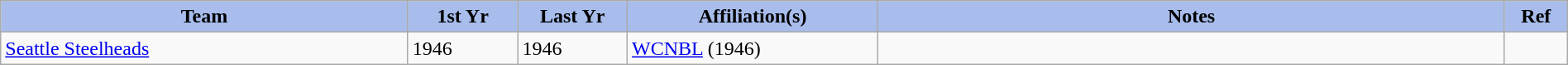<table class="wikitable" style="width: 100%">
<tr>
<th style="background:#a8bdec; width:26%;">Team</th>
<th style="width:7%; background:#a8bdec;">1st Yr</th>
<th style="width:7%; background:#a8bdec;">Last Yr</th>
<th style="width:16%; background:#a8bdec;">Affiliation(s)</th>
<th style="width:40%; background:#a8bdec;">Notes</th>
<th style="width:4%; background:#a8bdec;">Ref</th>
</tr>
<tr>
<td><a href='#'>Seattle Steelheads</a></td>
<td>1946</td>
<td>1946</td>
<td><a href='#'>WCNBL</a> (1946)</td>
<td></td>
<td></td>
</tr>
</table>
